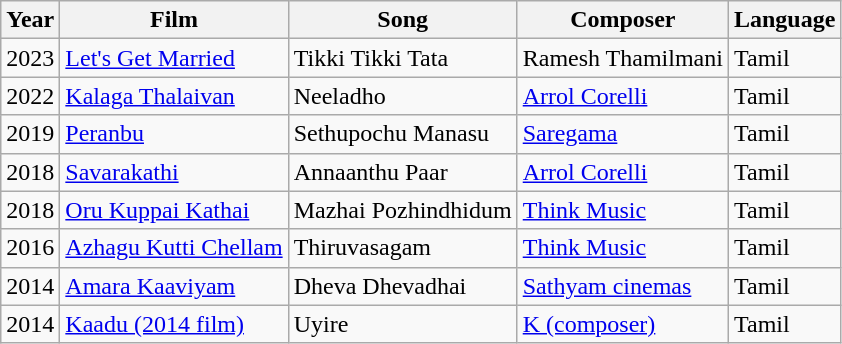<table class="sortable wikitable">
<tr>
<th>Year</th>
<th>Film</th>
<th>Song</th>
<th>Composer</th>
<th>Language</th>
</tr>
<tr>
<td>2023</td>
<td><a href='#'>Let's Get Married</a></td>
<td>Tikki Tikki Tata</td>
<td>Ramesh Thamilmani</td>
<td>Tamil</td>
</tr>
<tr>
<td>2022</td>
<td><a href='#'>Kalaga Thalaivan</a></td>
<td>Neeladho</td>
<td><a href='#'>Arrol Corelli</a></td>
<td>Tamil</td>
</tr>
<tr>
<td>2019</td>
<td><a href='#'>Peranbu</a></td>
<td>Sethupochu Manasu</td>
<td><a href='#'>Saregama</a></td>
<td>Tamil</td>
</tr>
<tr>
<td>2018</td>
<td><a href='#'>Savarakathi</a></td>
<td>Annaanthu Paar</td>
<td><a href='#'>Arrol Corelli</a></td>
<td>Tamil</td>
</tr>
<tr>
<td>2018</td>
<td><a href='#'>Oru Kuppai Kathai</a></td>
<td>Mazhai Pozhindhidum</td>
<td><a href='#'>Think Music</a></td>
<td>Tamil</td>
</tr>
<tr>
<td>2016</td>
<td><a href='#'>Azhagu Kutti Chellam</a></td>
<td>Thiruvasagam</td>
<td><a href='#'>Think Music</a></td>
<td>Tamil</td>
</tr>
<tr>
<td>2014</td>
<td><a href='#'>Amara Kaaviyam</a></td>
<td>Dheva Dhevadhai</td>
<td><a href='#'>Sathyam cinemas</a></td>
<td>Tamil</td>
</tr>
<tr>
<td>2014</td>
<td><a href='#'>Kaadu (2014 film)</a></td>
<td>Uyire</td>
<td><a href='#'>K (composer)</a></td>
<td>Tamil</td>
</tr>
</table>
